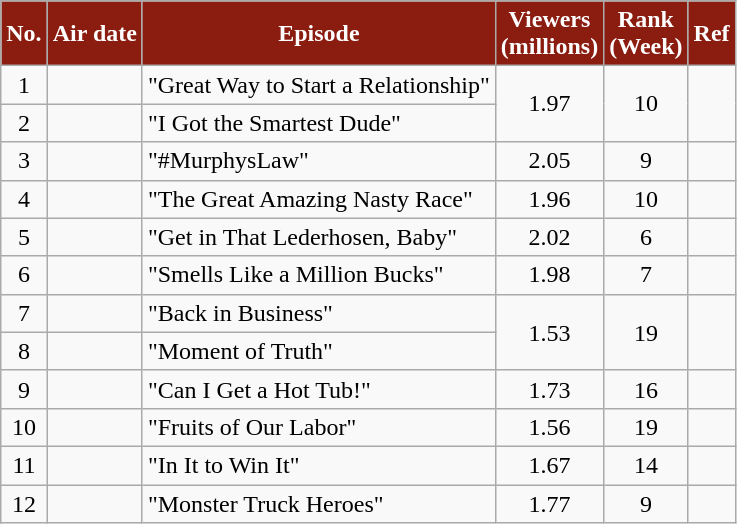<table class="wikitable" style="text-align:center;">
<tr>
<th style="background:#8b1c10; color:white;">No.</th>
<th style="background:#8b1c10; color:white;">Air date</th>
<th style="background:#8b1c10; color:white;">Episode</th>
<th style="background:#8b1c10; color:white;">Viewers<br>(millions)</th>
<th style="background:#8b1c10; color:white;">Rank<br>(Week)</th>
<th style="background:#8b1c10; color:white;">Ref</th>
</tr>
<tr>
<td>1</td>
<td style="text-align:left;"></td>
<td style="text-align:left;">"Great Way to Start a Relationship"</td>
<td rowspan=2>1.97</td>
<td rowspan=2>10</td>
<td rowspan=2></td>
</tr>
<tr>
<td>2</td>
<td style="text-align:left;"></td>
<td style="text-align:left;">"I Got the Smartest Dude"</td>
</tr>
<tr>
<td>3</td>
<td style="text-align:left;"></td>
<td style="text-align:left;">"#MurphysLaw"</td>
<td>2.05</td>
<td>9</td>
<td></td>
</tr>
<tr>
<td>4</td>
<td style="text-align:left;"></td>
<td style="text-align:left;">"The Great Amazing Nasty Race"</td>
<td>1.96</td>
<td>10</td>
<td></td>
</tr>
<tr>
<td>5</td>
<td style="text-align:left;"></td>
<td style="text-align:left;">"Get in That Lederhosen, Baby"</td>
<td>2.02</td>
<td>6</td>
<td></td>
</tr>
<tr>
<td>6</td>
<td style="text-align:left;"></td>
<td style="text-align:left;">"Smells Like a Million Bucks"</td>
<td>1.98</td>
<td>7</td>
<td></td>
</tr>
<tr>
<td>7</td>
<td style="text-align:left;"></td>
<td style="text-align:left;">"Back in Business"</td>
<td rowspan="2">1.53</td>
<td rowspan="2">19</td>
<td rowspan="2"></td>
</tr>
<tr>
<td>8</td>
<td style="text-align:left;"></td>
<td style="text-align:left;">"Moment of Truth"</td>
</tr>
<tr>
<td>9</td>
<td style="text-align:left;"></td>
<td style="text-align:left;">"Can I Get a Hot Tub!"</td>
<td>1.73</td>
<td>16</td>
<td></td>
</tr>
<tr>
<td>10</td>
<td style="text-align:left;"></td>
<td style="text-align:left;">"Fruits of Our Labor"</td>
<td>1.56</td>
<td>19</td>
<td></td>
</tr>
<tr>
<td>11</td>
<td style="text-align:left;"></td>
<td style="text-align:left;">"In It to Win It"</td>
<td>1.67</td>
<td>14</td>
<td></td>
</tr>
<tr>
<td>12</td>
<td style="text-align:left;"></td>
<td style="text-align:left;">"Monster Truck Heroes"</td>
<td>1.77</td>
<td>9</td>
<td></td>
</tr>
</table>
